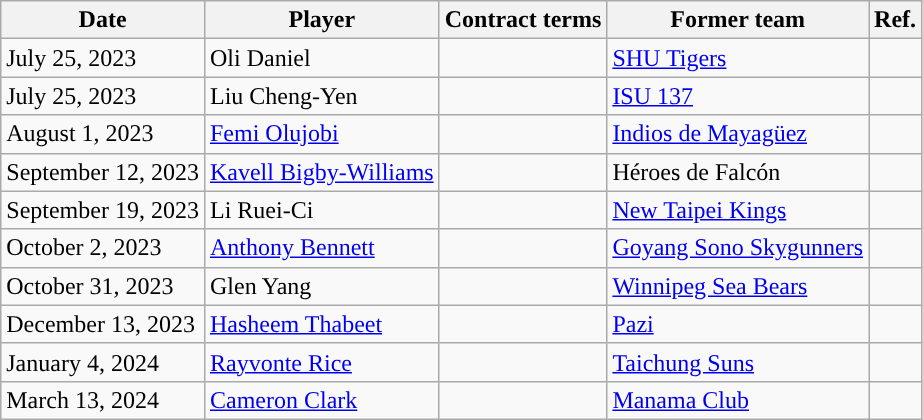<table class="wikitable">
<tr>
<th>Date</th>
<th>Player</th>
<th>Contract terms</th>
<th>Former team</th>
<th>Ref.</th>
</tr>
<tr>
<td>July 25, 2023</td>
<td>Oli Daniel</td>
<td></td>
<td><a href='#'>SHU Tigers</a></td>
<td></td>
</tr>
<tr>
<td>July 25, 2023</td>
<td>Liu Cheng-Yen</td>
<td></td>
<td><a href='#'>ISU 137</a></td>
<td></td>
</tr>
<tr>
<td>August 1, 2023</td>
<td><a href='#'>Femi Olujobi</a></td>
<td></td>
<td><a href='#'>Indios de Mayagüez</a></td>
<td></td>
</tr>
<tr>
<td>September 12, 2023</td>
<td><a href='#'>Kavell Bigby-Williams</a></td>
<td></td>
<td>Héroes de Falcón</td>
<td></td>
</tr>
<tr>
<td>September 19, 2023</td>
<td>Li Ruei-Ci</td>
<td></td>
<td><a href='#'>New Taipei Kings</a></td>
<td></td>
</tr>
<tr>
<td>October 2, 2023</td>
<td><a href='#'>Anthony Bennett</a></td>
<td></td>
<td><a href='#'>Goyang Sono Skygunners</a></td>
<td></td>
</tr>
<tr>
<td>October 31, 2023</td>
<td>Glen Yang</td>
<td></td>
<td><a href='#'>Winnipeg Sea Bears</a></td>
<td></td>
</tr>
<tr>
<td>December 13, 2023</td>
<td><a href='#'>Hasheem Thabeet</a></td>
<td></td>
<td><a href='#'>Pazi</a></td>
<td></td>
</tr>
<tr>
<td>January 4, 2024</td>
<td><a href='#'>Rayvonte Rice</a></td>
<td></td>
<td><a href='#'>Taichung Suns</a></td>
<td></td>
</tr>
<tr>
<td>March 13, 2024</td>
<td><a href='#'>Cameron Clark</a></td>
<td></td>
<td><a href='#'>Manama Club</a></td>
<td></td>
</tr>
</table>
